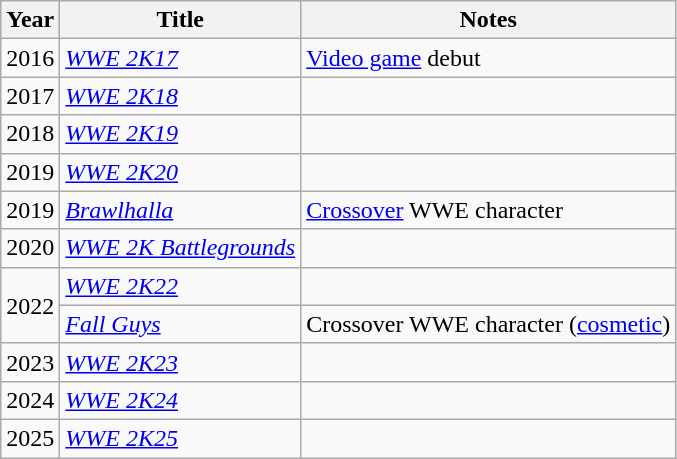<table class="wikitable">
<tr>
<th scope="col">Year</th>
<th scope="col">Title</th>
<th scope="col">Notes</th>
</tr>
<tr>
<td>2016</td>
<td scope="row"><em><a href='#'>WWE 2K17</a></em></td>
<td><a href='#'>Video game</a> debut</td>
</tr>
<tr>
<td>2017</td>
<td scope="row"><em><a href='#'>WWE 2K18</a></em></td>
<td></td>
</tr>
<tr>
<td>2018</td>
<td scope="row"><em><a href='#'>WWE 2K19</a></em></td>
<td></td>
</tr>
<tr>
<td>2019</td>
<td scope="row"><em><a href='#'>WWE 2K20</a></em></td>
<td></td>
</tr>
<tr>
<td>2019</td>
<td scope="row"><em><a href='#'>Brawlhalla</a></em></td>
<td><a href='#'>Crossover</a> WWE character</td>
</tr>
<tr>
<td>2020</td>
<td scope="row"><em><a href='#'>WWE 2K Battlegrounds</a></em></td>
<td></td>
</tr>
<tr>
<td rowspan="2">2022</td>
<td scope="row"><em><a href='#'>WWE 2K22</a></em></td>
<td></td>
</tr>
<tr>
<td scope="row"><em><a href='#'>Fall Guys</a></em></td>
<td>Crossover WWE character (<a href='#'>cosmetic</a>)</td>
</tr>
<tr>
<td>2023</td>
<td scope="row"><em><a href='#'>WWE 2K23</a></em></td>
<td></td>
</tr>
<tr>
<td>2024</td>
<td scope="row"><em><a href='#'>WWE 2K24</a></em></td>
<td></td>
</tr>
<tr>
<td>2025</td>
<td scope="row"><em><a href='#'>WWE 2K25</a></em></td>
<td></td>
</tr>
</table>
